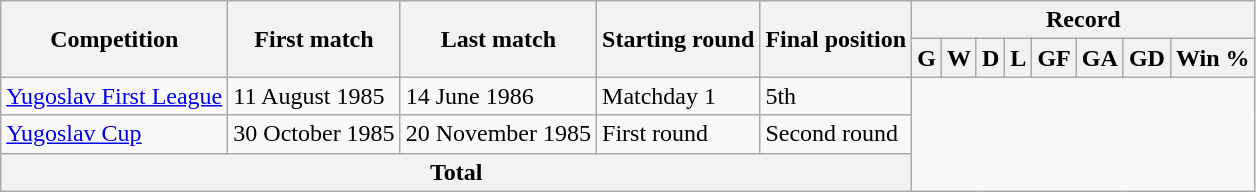<table class="wikitable" style="text-align: center">
<tr>
<th rowspan="2">Competition</th>
<th rowspan="2">First match</th>
<th rowspan="2">Last match</th>
<th rowspan="2">Starting round</th>
<th rowspan="2">Final position</th>
<th colspan="8">Record</th>
</tr>
<tr>
<th>G</th>
<th>W</th>
<th>D</th>
<th>L</th>
<th>GF</th>
<th>GA</th>
<th>GD</th>
<th>Win %</th>
</tr>
<tr>
<td align=left><a href='#'>Yugoslav First League</a></td>
<td align=left>11 August 1985</td>
<td align=left>14 June 1986</td>
<td align=left>Matchday 1</td>
<td align=left>5th<br></td>
</tr>
<tr>
<td align=left><a href='#'>Yugoslav Cup</a></td>
<td align=left>30 October 1985</td>
<td align=left>20 November 1985</td>
<td align=left>First round</td>
<td align=left>Second round<br></td>
</tr>
<tr>
<th colspan="5">Total<br></th>
</tr>
</table>
